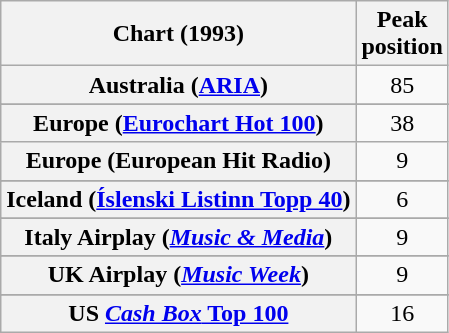<table class="wikitable sortable plainrowheaders" style="text-align:center">
<tr>
<th>Chart (1993)</th>
<th>Peak<br>position</th>
</tr>
<tr>
<th scope="row">Australia (<a href='#'>ARIA</a>)</th>
<td>85</td>
</tr>
<tr>
</tr>
<tr>
</tr>
<tr>
<th scope="row">Europe (<a href='#'>Eurochart Hot 100</a>)</th>
<td>38</td>
</tr>
<tr>
<th scope="row">Europe (European Hit Radio)</th>
<td>9</td>
</tr>
<tr>
</tr>
<tr>
<th scope="row">Iceland (<a href='#'>Íslenski Listinn Topp 40</a>)</th>
<td>6</td>
</tr>
<tr>
</tr>
<tr>
<th scope="row">Italy Airplay (<em><a href='#'>Music & Media</a></em>)</th>
<td>9</td>
</tr>
<tr>
</tr>
<tr>
</tr>
<tr>
</tr>
<tr>
</tr>
<tr>
<th scope="row">UK Airplay (<em><a href='#'>Music Week</a></em>)</th>
<td>9</td>
</tr>
<tr>
</tr>
<tr>
</tr>
<tr>
</tr>
<tr>
</tr>
<tr>
</tr>
<tr>
<th scope="row">US <a href='#'><em>Cash Box</em> Top 100</a></th>
<td>16</td>
</tr>
</table>
